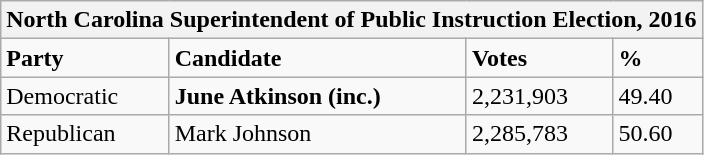<table class="wikitable">
<tr>
<th colspan="4">North Carolina Superintendent of Public Instruction Election, 2016</th>
</tr>
<tr>
<td><strong>Party</strong></td>
<td><strong>Candidate</strong></td>
<td><strong>Votes</strong></td>
<td><strong>%</strong></td>
</tr>
<tr>
<td>Democratic</td>
<td><strong>June Atkinson (inc.)</strong></td>
<td>2,231,903</td>
<td>49.40</td>
</tr>
<tr>
<td>Republican</td>
<td>Mark Johnson</td>
<td>2,285,783</td>
<td>50.60</td>
</tr>
</table>
